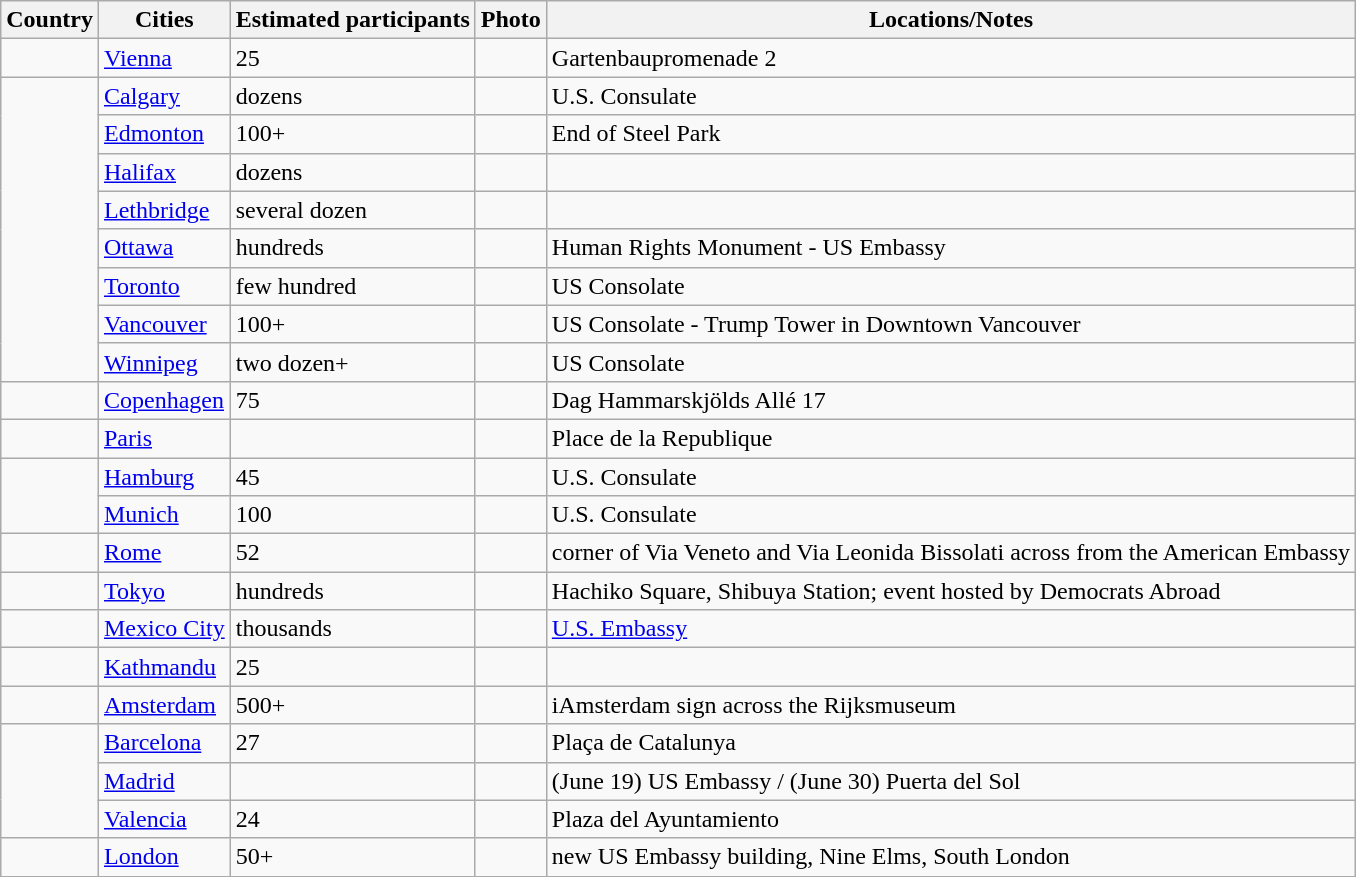<table class="wikitable sortable">
<tr>
<th scope="col">Country</th>
<th scope="col">Cities</th>
<th scope="col" data-sort-type="number">Estimated participants</th>
<th scope="col" class="unsortable">Photo</th>
<th scope="col" class="unsortable">Locations/Notes</th>
</tr>
<tr>
<td></td>
<td><a href='#'>Vienna</a></td>
<td>25</td>
<td></td>
<td>Gartenbaupromenade 2</td>
</tr>
<tr>
<td rowspan="8"></td>
<td><a href='#'>Calgary</a></td>
<td data-sort-value="23.9">dozens</td>
<td></td>
<td>U.S. Consulate</td>
</tr>
<tr>
<td><a href='#'>Edmonton</a></td>
<td data-sort-value="101">100+</td>
<td></td>
<td>End of Steel Park</td>
</tr>
<tr>
<td><a href='#'>Halifax</a></td>
<td data-sort-value="23.9">dozens</td>
<td></td>
<td></td>
</tr>
<tr>
<td><a href='#'>Lethbridge</a></td>
<td data-sort-value="24.1">several dozen</td>
<td></td>
<td></td>
</tr>
<tr>
<td><a href='#'>Ottawa</a></td>
<td data-sort-value="199">hundreds</td>
<td></td>
<td>Human Rights Monument - US Embassy</td>
</tr>
<tr>
<td><a href='#'>Toronto</a></td>
<td data-sort-value="399">few hundred</td>
<td></td>
<td>US Consolate</td>
</tr>
<tr>
<td><a href='#'>Vancouver</a></td>
<td data-sort-value="101">100+</td>
<td></td>
<td>US Consolate - Trump Tower in Downtown Vancouver</td>
</tr>
<tr>
<td><a href='#'>Winnipeg</a></td>
<td data-sort-value="24.1">two dozen+</td>
<td></td>
<td>US Consolate</td>
</tr>
<tr>
<td></td>
<td><a href='#'>Copenhagen</a></td>
<td>75</td>
<td></td>
<td>Dag Hammarskjölds Allé 17</td>
</tr>
<tr>
<td></td>
<td><a href='#'>Paris</a></td>
<td></td>
<td></td>
<td>Place de la Republique</td>
</tr>
<tr>
<td rowspan="2"></td>
<td><a href='#'>Hamburg</a></td>
<td>45</td>
<td></td>
<td>U.S. Consulate</td>
</tr>
<tr>
<td><a href='#'>Munich</a></td>
<td>100</td>
<td></td>
<td>U.S. Consulate</td>
</tr>
<tr>
<td></td>
<td><a href='#'>Rome</a></td>
<td>52</td>
<td></td>
<td>corner of Via Veneto and Via Leonida Bissolati across from the American Embassy</td>
</tr>
<tr>
<td></td>
<td><a href='#'>Tokyo</a></td>
<td data-sort-value="199">hundreds</td>
<td></td>
<td>Hachiko Square, Shibuya Station; event hosted by Democrats Abroad</td>
</tr>
<tr>
<td></td>
<td><a href='#'>Mexico City</a></td>
<td data-sort-value="1999">thousands</td>
<td></td>
<td><a href='#'>U.S. Embassy</a></td>
</tr>
<tr>
<td></td>
<td><a href='#'>Kathmandu</a></td>
<td>25</td>
<td></td>
<td></td>
</tr>
<tr>
<td></td>
<td><a href='#'>Amsterdam</a></td>
<td data-sort-value="501">500+</td>
<td></td>
<td>iAmsterdam sign across the Rijksmuseum</td>
</tr>
<tr>
<td rowspan="3"></td>
<td><a href='#'>Barcelona</a></td>
<td>27</td>
<td></td>
<td>Plaça de Catalunya</td>
</tr>
<tr>
<td><a href='#'>Madrid</a></td>
<td></td>
<td></td>
<td>(June 19) US Embassy / (June 30) Puerta del Sol</td>
</tr>
<tr>
<td><a href='#'>Valencia</a></td>
<td>24</td>
<td></td>
<td>Plaza del Ayuntamiento</td>
</tr>
<tr>
<td></td>
<td><a href='#'>London</a></td>
<td data-sort-value="51">50+</td>
<td></td>
<td>new US Embassy building, Nine Elms, South London</td>
</tr>
<tr>
</tr>
</table>
